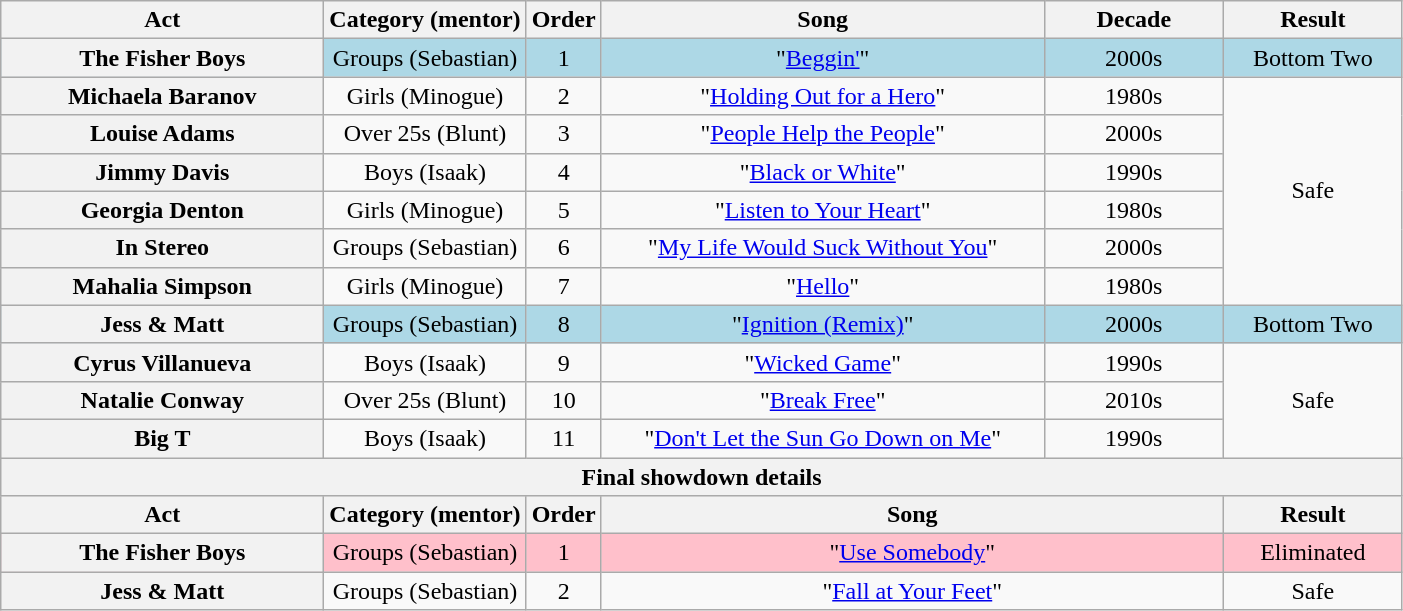<table class="wikitable plainrowheaders" style="text-align:center;">
<tr>
<th scope="col" style="width:13em;">Act</th>
<th scope="col">Category (mentor)</th>
<th scope="col">Order</th>
<th scope="col" style="width:18em;">Song</th>
<th scope="col" style="width:7em;">Decade</th>
<th scope="col" style="width:7em;">Result</th>
</tr>
<tr style="background:lightblue;">
<th scope="row">The Fisher Boys</th>
<td>Groups (Sebastian)</td>
<td>1</td>
<td>"<a href='#'>Beggin'</a>"</td>
<td>2000s</td>
<td>Bottom Two</td>
</tr>
<tr>
<th scope="row">Michaela Baranov</th>
<td>Girls (Minogue)</td>
<td>2</td>
<td>"<a href='#'>Holding Out for a Hero</a>"</td>
<td>1980s</td>
<td rowspan=6>Safe</td>
</tr>
<tr>
<th scope="row">Louise Adams</th>
<td>Over 25s (Blunt)</td>
<td>3</td>
<td>"<a href='#'>People Help the People</a>"</td>
<td>2000s</td>
</tr>
<tr>
<th scope="row">Jimmy Davis</th>
<td>Boys (Isaak)</td>
<td>4</td>
<td>"<a href='#'>Black or White</a>"</td>
<td>1990s</td>
</tr>
<tr>
<th scope="row">Georgia Denton</th>
<td>Girls (Minogue)</td>
<td>5</td>
<td>"<a href='#'>Listen to Your Heart</a>"</td>
<td>1980s</td>
</tr>
<tr>
<th scope="row">In Stereo</th>
<td>Groups (Sebastian)</td>
<td>6</td>
<td>"<a href='#'>My Life Would Suck Without You</a>"</td>
<td>2000s</td>
</tr>
<tr>
<th scope="row">Mahalia Simpson</th>
<td>Girls (Minogue)</td>
<td>7</td>
<td>"<a href='#'>Hello</a>"</td>
<td>1980s</td>
</tr>
<tr style="background:lightblue;">
<th scope="row">Jess & Matt</th>
<td>Groups (Sebastian)</td>
<td>8</td>
<td>"<a href='#'>Ignition (Remix)</a>"</td>
<td>2000s</td>
<td>Bottom Two</td>
</tr>
<tr>
<th scope="row">Cyrus Villanueva</th>
<td>Boys (Isaak)</td>
<td>9</td>
<td>"<a href='#'>Wicked Game</a>"</td>
<td>1990s</td>
<td rowspan=3>Safe</td>
</tr>
<tr>
<th scope="row">Natalie Conway</th>
<td>Over 25s (Blunt)</td>
<td>10</td>
<td>"<a href='#'>Break Free</a>"</td>
<td>2010s</td>
</tr>
<tr>
<th scope="row">Big T</th>
<td>Boys (Isaak)</td>
<td>11</td>
<td>"<a href='#'>Don't Let the Sun Go Down on Me</a>"</td>
<td>1990s</td>
</tr>
<tr>
<th colspan="6">Final showdown details</th>
</tr>
<tr>
<th scope="col" style="width:10em;">Act</th>
<th scope="col">Category (mentor)</th>
<th scope="col">Order</th>
<th scope="col" colspan="2" style="width:16em;">Song</th>
<th scope="col" style="width:6em;">Result</th>
</tr>
<tr bgcolor="pink">
<th scope="row">The Fisher Boys</th>
<td>Groups (Sebastian)</td>
<td>1</td>
<td scope="col" colspan="2" style="width:16em;">"<a href='#'>Use Somebody</a>"</td>
<td>Eliminated</td>
</tr>
<tr>
<th scope="row">Jess & Matt</th>
<td>Groups (Sebastian)</td>
<td>2</td>
<td scope="col" colspan="2" style="width:16em;">"<a href='#'>Fall at Your Feet</a>"</td>
<td>Safe</td>
</tr>
</table>
